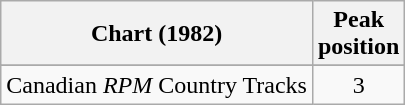<table class="wikitable sortable">
<tr>
<th align="left">Chart (1982)</th>
<th align="center">Peak <br>position</th>
</tr>
<tr>
</tr>
<tr>
<td align="left">Canadian <em>RPM</em> Country Tracks</td>
<td align="center">3</td>
</tr>
</table>
